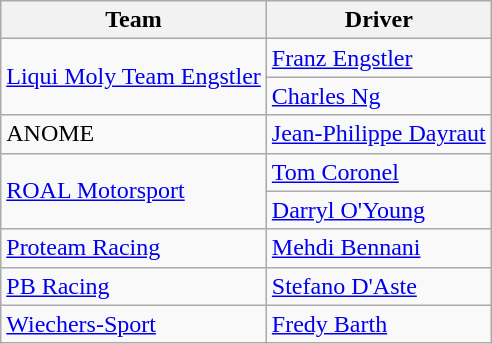<table class="wikitable">
<tr>
<th>Team</th>
<th>Driver</th>
</tr>
<tr>
<td rowspan=2><a href='#'>Liqui Moly Team Engstler</a></td>
<td> <a href='#'>Franz Engstler</a></td>
</tr>
<tr>
<td> <a href='#'>Charles Ng</a></td>
</tr>
<tr>
<td>ANOME</td>
<td> <a href='#'>Jean-Philippe Dayraut</a></td>
</tr>
<tr>
<td rowspan=2><a href='#'>ROAL Motorsport</a></td>
<td> <a href='#'>Tom Coronel</a></td>
</tr>
<tr>
<td> <a href='#'>Darryl O'Young</a></td>
</tr>
<tr>
<td><a href='#'>Proteam Racing</a></td>
<td> <a href='#'>Mehdi Bennani</a></td>
</tr>
<tr>
<td><a href='#'>PB Racing</a></td>
<td> <a href='#'>Stefano D'Aste</a></td>
</tr>
<tr>
<td><a href='#'>Wiechers-Sport</a></td>
<td> <a href='#'>Fredy Barth</a></td>
</tr>
</table>
